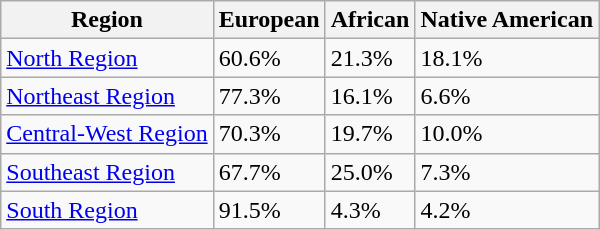<table class="wikitable">
<tr>
<th>Region</th>
<th>European</th>
<th>African</th>
<th>Native American</th>
</tr>
<tr>
<td><a href='#'>North Region</a></td>
<td>60.6%</td>
<td>21.3%</td>
<td>18.1%</td>
</tr>
<tr>
<td><a href='#'>Northeast Region</a></td>
<td>77.3%</td>
<td>16.1%</td>
<td>6.6%</td>
</tr>
<tr>
<td><a href='#'>Central-West Region</a></td>
<td>70.3%</td>
<td>19.7%</td>
<td>10.0%</td>
</tr>
<tr>
<td><a href='#'>Southeast Region</a></td>
<td>67.7%</td>
<td>25.0%</td>
<td>7.3%</td>
</tr>
<tr>
<td><a href='#'>South Region</a></td>
<td>91.5%</td>
<td>4.3%</td>
<td>4.2%</td>
</tr>
</table>
